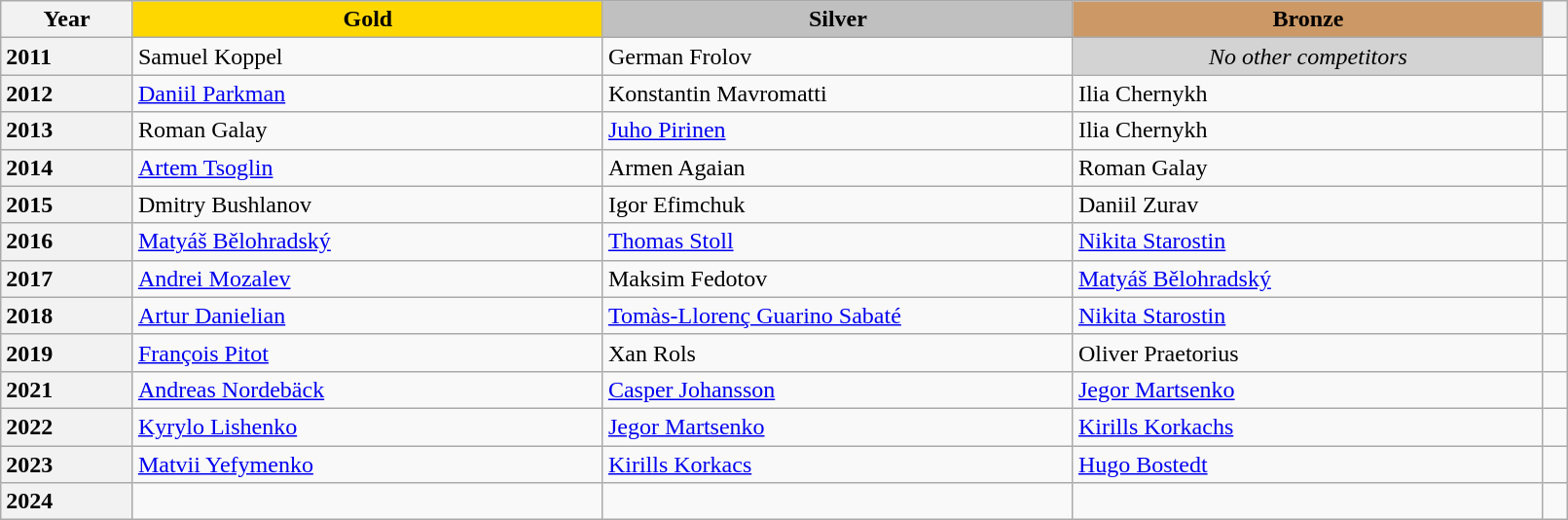<table class="wikitable unsortable" style="text-align:left; width:85%">
<tr>
<th scope="col" style="text-align:center">Year</th>
<td scope="col" style="text-align:center; width:30%; background:gold"><strong>Gold</strong></td>
<td scope="col" style="text-align:center; width:30%; background:silver"><strong>Silver</strong></td>
<td scope="col" style="text-align:center; width:30%; background:#c96"><strong>Bronze</strong></td>
<th scope="col" style="text-align:center"></th>
</tr>
<tr>
<th scope="row" style="text-align:left">2011</th>
<td> Samuel Koppel</td>
<td> German Frolov</td>
<td align="center" bgcolor="lightgray"><em>No other competitors</em></td>
<td></td>
</tr>
<tr>
<th scope="row" style="text-align:left">2012</th>
<td> <a href='#'>Daniil Parkman</a></td>
<td> Konstantin Mavromatti</td>
<td> Ilia Chernykh</td>
<td></td>
</tr>
<tr>
<th scope="row" style="text-align:left">2013</th>
<td> Roman Galay</td>
<td> <a href='#'>Juho Pirinen</a></td>
<td> Ilia Chernykh</td>
<td></td>
</tr>
<tr>
<th scope="row" style="text-align:left">2014</th>
<td> <a href='#'>Artem Tsoglin</a></td>
<td> Armen Agaian</td>
<td> Roman Galay</td>
<td></td>
</tr>
<tr>
<th scope="row" style="text-align:left">2015</th>
<td> Dmitry Bushlanov</td>
<td> Igor Efimchuk</td>
<td> Daniil Zurav</td>
<td></td>
</tr>
<tr>
<th scope="row" style="text-align:left">2016</th>
<td> <a href='#'>Matyáš Bělohradský</a></td>
<td> <a href='#'>Thomas Stoll</a></td>
<td> <a href='#'>Nikita Starostin</a></td>
<td></td>
</tr>
<tr>
<th scope="row" style="text-align:left">2017</th>
<td> <a href='#'>Andrei Mozalev</a></td>
<td> Maksim Fedotov</td>
<td> <a href='#'>Matyáš Bělohradský</a></td>
<td></td>
</tr>
<tr>
<th scope="row" style="text-align:left">2018</th>
<td> <a href='#'>Artur Danielian</a></td>
<td> <a href='#'>Tomàs-Llorenç Guarino Sabaté</a></td>
<td> <a href='#'>Nikita Starostin</a></td>
<td></td>
</tr>
<tr>
<th scope="row" style="text-align:left">2019</th>
<td> <a href='#'>François Pitot</a></td>
<td> Xan Rols</td>
<td> Oliver Praetorius</td>
<td></td>
</tr>
<tr>
<th scope="row" style="text-align:left">2021</th>
<td> <a href='#'>Andreas Nordebäck</a></td>
<td> <a href='#'>Casper Johansson</a></td>
<td> <a href='#'>Jegor Martsenko</a></td>
<td></td>
</tr>
<tr>
<th scope="row" style="text-align:left">2022</th>
<td> <a href='#'>Kyrylo Lishenko</a></td>
<td> <a href='#'>Jegor Martsenko</a></td>
<td> <a href='#'>Kirills Korkachs</a></td>
<td></td>
</tr>
<tr>
<th scope="row" style="text-align:left">2023</th>
<td> <a href='#'>Matvii Yefymenko</a></td>
<td> <a href='#'>Kirills Korkacs</a></td>
<td> <a href='#'>Hugo Bostedt</a></td>
<td></td>
</tr>
<tr>
<th scope="row" style="text-align:left">2024</th>
<td></td>
<td></td>
<td></td>
<td></td>
</tr>
</table>
